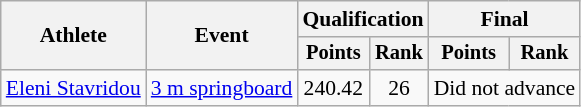<table class="wikitable" style="font-size:90%">
<tr>
<th rowspan=2>Athlete</th>
<th rowspan=2>Event</th>
<th colspan=2>Qualification</th>
<th colspan=2>Final</th>
</tr>
<tr style="font-size:95%">
<th>Points</th>
<th>Rank</th>
<th>Points</th>
<th>Rank</th>
</tr>
<tr align=center>
<td align=left><a href='#'>Eleni Stavridou</a></td>
<td align=left><a href='#'>3 m springboard</a></td>
<td>240.42</td>
<td>26</td>
<td colspan=2>Did not advance</td>
</tr>
</table>
